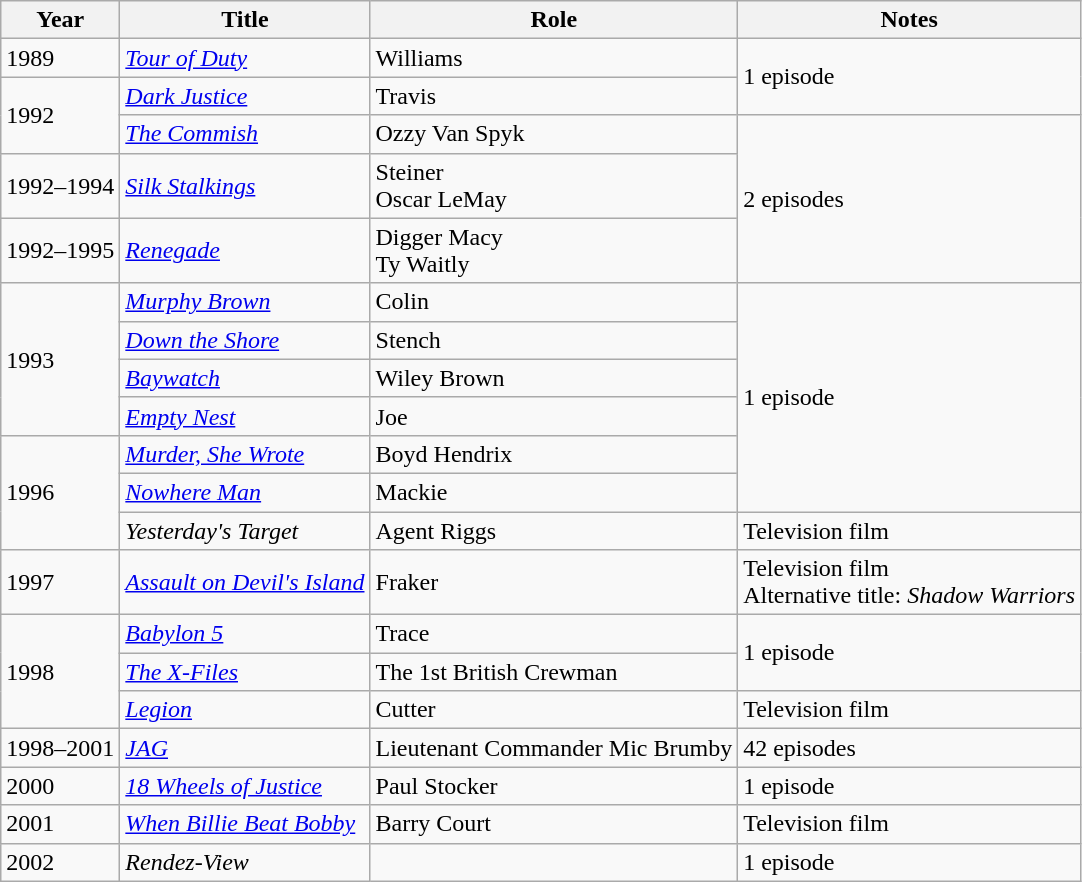<table class="wikitable sortable">
<tr>
<th>Year</th>
<th>Title</th>
<th>Role</th>
<th>Notes</th>
</tr>
<tr>
<td>1989</td>
<td><em><a href='#'>Tour of Duty</a></em></td>
<td>Williams</td>
<td rowspan="2">1 episode</td>
</tr>
<tr>
<td rowspan=2>1992</td>
<td><em><a href='#'>Dark Justice</a></em></td>
<td>Travis</td>
</tr>
<tr>
<td><em><a href='#'>The Commish</a></em></td>
<td>Ozzy Van Spyk</td>
<td rowspan="3">2 episodes</td>
</tr>
<tr>
<td>1992–1994</td>
<td><em><a href='#'>Silk Stalkings</a></em></td>
<td>Steiner<br>Oscar LeMay</td>
</tr>
<tr>
<td>1992–1995</td>
<td><em><a href='#'>Renegade</a></em></td>
<td>Digger Macy<br>Ty Waitly</td>
</tr>
<tr>
<td rowspan=4>1993</td>
<td><em><a href='#'>Murphy Brown</a></em></td>
<td>Colin</td>
<td rowspan="6">1 episode</td>
</tr>
<tr>
<td><em><a href='#'>Down the Shore</a></em></td>
<td>Stench</td>
</tr>
<tr>
<td><em><a href='#'>Baywatch</a></em></td>
<td>Wiley Brown</td>
</tr>
<tr>
<td><em><a href='#'>Empty Nest</a></em></td>
<td>Joe</td>
</tr>
<tr>
<td rowspan=3>1996</td>
<td><em><a href='#'>Murder, She Wrote</a></em></td>
<td>Boyd Hendrix</td>
</tr>
<tr>
<td><em><a href='#'>Nowhere Man</a></em></td>
<td>Mackie</td>
</tr>
<tr>
<td><em>Yesterday's Target</em></td>
<td>Agent Riggs</td>
<td>Television film</td>
</tr>
<tr>
<td>1997</td>
<td><em><a href='#'>Assault on Devil's Island</a></em></td>
<td>Fraker</td>
<td>Television film<br>Alternative title: <em>Shadow Warriors</em></td>
</tr>
<tr>
<td rowspan=3>1998</td>
<td><em><a href='#'>Babylon 5</a></em></td>
<td>Trace</td>
<td rowspan="2">1 episode</td>
</tr>
<tr>
<td><em><a href='#'>The X-Files</a></em></td>
<td>The 1st British Crewman</td>
</tr>
<tr>
<td><em><a href='#'>Legion</a></em></td>
<td>Cutter</td>
<td>Television film</td>
</tr>
<tr>
<td>1998–2001</td>
<td><em><a href='#'>JAG</a></em></td>
<td>Lieutenant Commander Mic Brumby</td>
<td>42 episodes</td>
</tr>
<tr>
<td>2000</td>
<td><em><a href='#'>18 Wheels of Justice</a></em></td>
<td>Paul Stocker</td>
<td>1 episode</td>
</tr>
<tr>
<td>2001</td>
<td><em><a href='#'>When Billie Beat Bobby</a></em></td>
<td>Barry Court</td>
<td>Television film</td>
</tr>
<tr>
<td>2002</td>
<td><em>Rendez-View</em></td>
<td></td>
<td>1 episode</td>
</tr>
</table>
